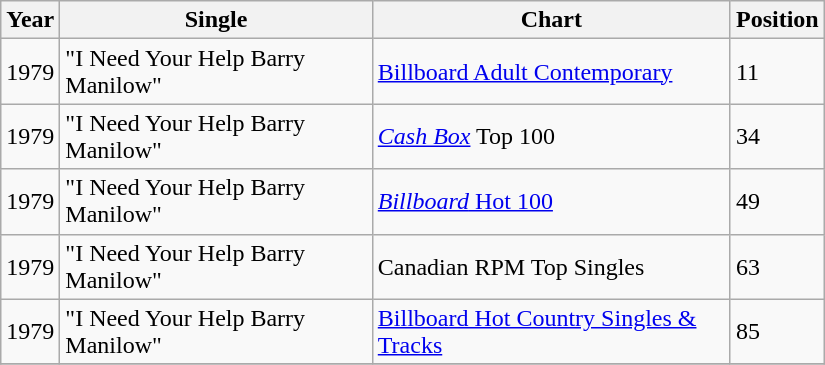<table class=wikitable width="550px">
<tr>
<th align="left">Year</th>
<th align="left">Single</th>
<th align="left">Chart</th>
<th align="left">Position</th>
</tr>
<tr>
<td align="left">1979</td>
<td align="left">"I Need Your Help Barry Manilow"</td>
<td align="left"><a href='#'>Billboard Adult Contemporary</a></td>
<td align="left">11</td>
</tr>
<tr>
<td align="left">1979</td>
<td align="left">"I Need Your Help Barry Manilow"</td>
<td align="left"><a href='#'><em>Cash Box</em></a> Top 100</td>
<td align="left">34</td>
</tr>
<tr>
<td align="left">1979</td>
<td align="left">"I Need Your Help Barry Manilow"</td>
<td align="left"><a href='#'><em>Billboard</em> Hot 100</a></td>
<td align="left">49</td>
</tr>
<tr>
<td align="left">1979</td>
<td align="left">"I Need Your Help Barry Manilow"</td>
<td align="left">Canadian RPM Top Singles</td>
<td align="left">63</td>
</tr>
<tr>
<td align="left">1979</td>
<td align="left">"I Need Your Help Barry Manilow"</td>
<td align="left"><a href='#'>Billboard Hot Country Singles & Tracks</a></td>
<td align="left">85</td>
</tr>
<tr>
</tr>
</table>
